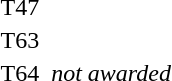<table>
<tr>
<td>T47</td>
<td></td>
<td></td>
<td></td>
</tr>
<tr>
<td>T63</td>
<td></td>
<td></td>
<td></td>
</tr>
<tr>
<td rowspan=2>T64</td>
<td></td>
<td rowspan=2><em>not awarded</em></td>
<td rowspan=2></td>
</tr>
<tr>
<td></td>
</tr>
</table>
